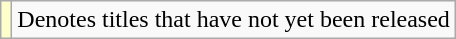<table class="wikitable">
<tr>
<td style="background:#FFFFCC;"></td>
<td>Denotes titles that have not yet been released</td>
</tr>
</table>
